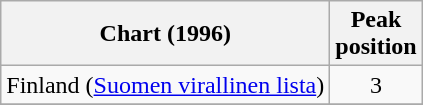<table class="wikitable">
<tr>
<th scope="col">Chart (1996)</th>
<th scope="col">Peak<br>position</th>
</tr>
<tr>
<td>Finland (<a href='#'>Suomen virallinen lista</a>)</td>
<td style="text-align:center;">3</td>
</tr>
<tr>
</tr>
</table>
